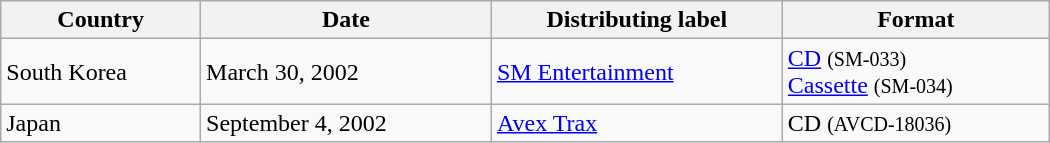<table class="wikitable" style="width:700px">
<tr>
<th>Country</th>
<th>Date</th>
<th>Distributing label</th>
<th>Format</th>
</tr>
<tr>
<td>South Korea</td>
<td>March 30, 2002</td>
<td><a href='#'>SM Entertainment</a></td>
<td><a href='#'>CD</a> <small>(SM-033)</small><br><a href='#'>Cassette</a> <small>(SM-034)</small></td>
</tr>
<tr>
<td>Japan</td>
<td>September 4, 2002</td>
<td><a href='#'>Avex Trax</a></td>
<td>CD <small>(AVCD-18036)</small></td>
</tr>
</table>
